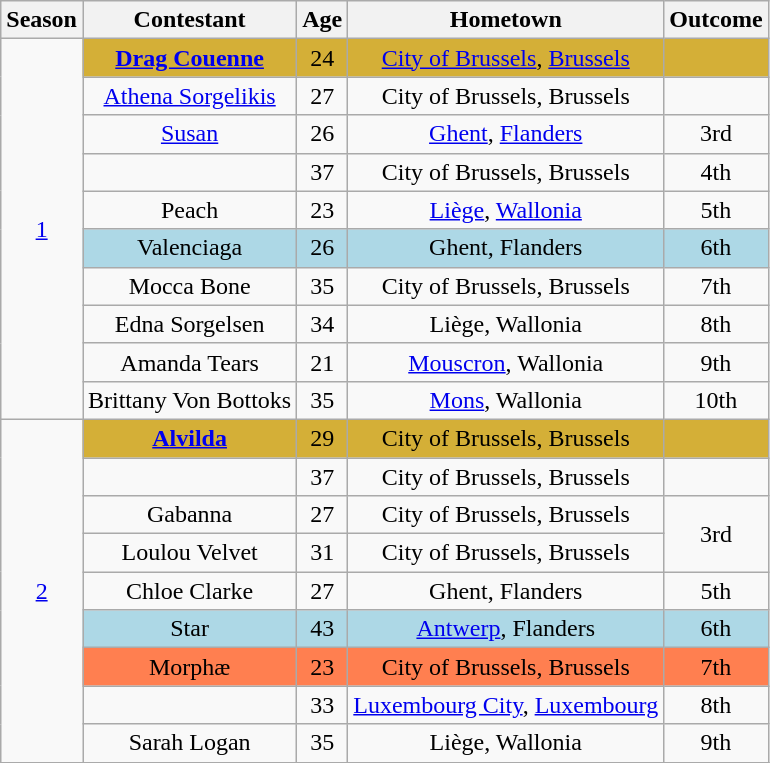<table class="wikitable sortable" style="text-align:center">
<tr>
<th>Season</th>
<th>Contestant</th>
<th>Age</th>
<th>Hometown</th>
<th>Outcome</th>
</tr>
<tr>
<td rowspan="10"><a href='#'>1</a></td>
<td bgcolor="#D4AF37"><strong><a href='#'>Drag Couenne</a></strong></td>
<td bgcolor="#D4AF37">24</td>
<td bgcolor="#D4AF37"><a href='#'>City of Brussels</a>, <a href='#'>Brussels</a></td>
<td bgcolor="#D4AF37"></td>
</tr>
<tr>
<td><a href='#'>Athena Sorgelikis</a></td>
<td>27</td>
<td>City of Brussels, Brussels</td>
<td></td>
</tr>
<tr>
<td><a href='#'>Susan</a></td>
<td>26</td>
<td><a href='#'>Ghent</a>, <a href='#'>Flanders</a></td>
<td>3rd</td>
</tr>
<tr>
<td></td>
<td>37</td>
<td>City of Brussels, Brussels</td>
<td>4th</td>
</tr>
<tr>
<td>Peach</td>
<td>23</td>
<td><a href='#'>Liège</a>, <a href='#'>Wallonia</a></td>
<td>5th</td>
</tr>
<tr bgcolor="lightblue">
<td>Valenciaga</td>
<td>26</td>
<td>Ghent, Flanders</td>
<td>6th</td>
</tr>
<tr>
<td>Mocca Bone</td>
<td>35</td>
<td>City of Brussels, Brussels</td>
<td>7th</td>
</tr>
<tr>
<td>Edna Sorgelsen</td>
<td>34</td>
<td>Liège, Wallonia</td>
<td>8th</td>
</tr>
<tr>
<td>Amanda Tears</td>
<td>21</td>
<td><a href='#'>Mouscron</a>, Wallonia</td>
<td>9th</td>
</tr>
<tr>
<td nowrap>Brittany Von Bottoks</td>
<td>35</td>
<td><a href='#'>Mons</a>, Wallonia</td>
<td>10th</td>
</tr>
<tr>
<td rowspan="9"><a href='#'>2</a></td>
<td bgcolor="#D4AF37"><strong><a href='#'>Alvilda</a></strong></td>
<td bgcolor="#D4AF37">29</td>
<td bgcolor="#D4AF37">City of Brussels, Brussels</td>
<td bgcolor="#D4AF37"></td>
</tr>
<tr>
<td></td>
<td>37</td>
<td>City of Brussels, Brussels</td>
<td></td>
</tr>
<tr>
<td>Gabanna</td>
<td>27</td>
<td>City of Brussels, Brussels</td>
<td rowspan="2">3rd</td>
</tr>
<tr>
<td>Loulou Velvet</td>
<td>31</td>
<td>City of Brussels, Brussels</td>
</tr>
<tr>
<td>Chloe Clarke</td>
<td>27</td>
<td>Ghent, Flanders</td>
<td>5th</td>
</tr>
<tr bgcolor="lightblue">
<td>Star</td>
<td>43</td>
<td><a href='#'>Antwerp</a>, Flanders</td>
<td>6th</td>
</tr>
<tr bgcolor="coral">
<td>Morphæ</td>
<td>23</td>
<td>City of Brussels, Brussels</td>
<td>7th</td>
</tr>
<tr>
<td></td>
<td>33</td>
<td nowrap><a href='#'>Luxembourg City</a>, <a href='#'>Luxembourg</a></td>
<td>8th</td>
</tr>
<tr>
<td>Sarah Logan</td>
<td>35</td>
<td>Liège, Wallonia</td>
<td>9th</td>
</tr>
<tr>
</tr>
</table>
